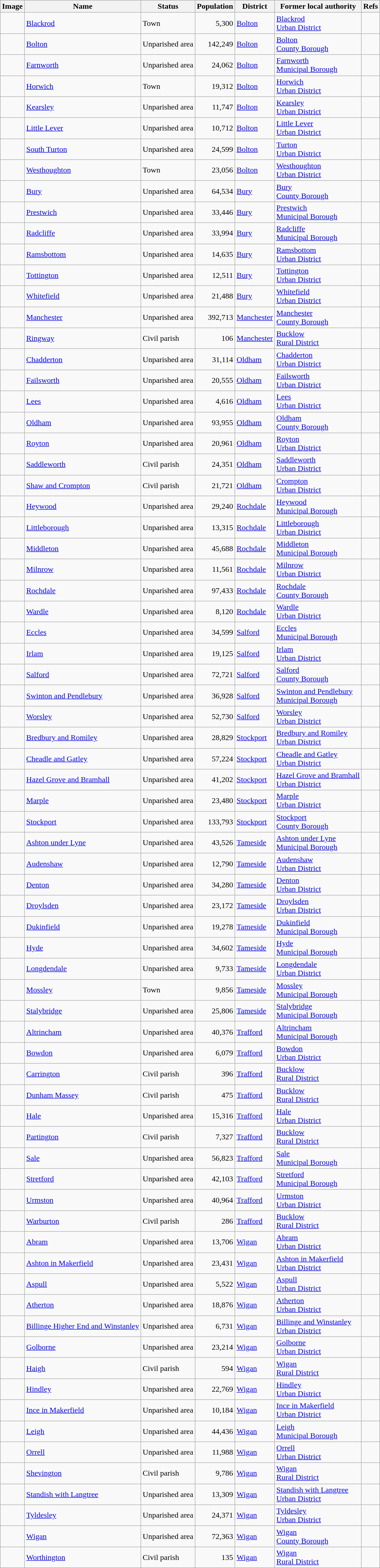<table class="wikitable sortable">
<tr>
<th class="unsortable">Image</th>
<th>Name</th>
<th>Status</th>
<th>Population</th>
<th>District</th>
<th>Former local authority</th>
<th class="unsortable">Refs</th>
</tr>
<tr>
<td></td>
<td><a href='#'>Blackrod</a></td>
<td>Town</td>
<td align=right>5,300</td>
<td><a href='#'>Bolton</a></td>
<td><a href='#'>Blackrod<br>Urban District</a></td>
<td><br></td>
</tr>
<tr>
<td></td>
<td><a href='#'>Bolton</a></td>
<td>Unparished area</td>
<td align=right>142,249</td>
<td><a href='#'>Bolton</a></td>
<td><a href='#'>Bolton<br>County Borough</a></td>
<td><br></td>
</tr>
<tr>
<td></td>
<td><a href='#'>Farnworth</a></td>
<td>Unparished area</td>
<td align=right>24,062</td>
<td><a href='#'>Bolton</a></td>
<td><a href='#'>Farnworth<br>Municipal Borough</a></td>
<td><br></td>
</tr>
<tr>
<td></td>
<td><a href='#'>Horwich</a></td>
<td>Town</td>
<td align=right>19,312</td>
<td><a href='#'>Bolton</a></td>
<td><a href='#'>Horwich<br>Urban District</a></td>
<td><br></td>
</tr>
<tr>
<td></td>
<td><a href='#'>Kearsley</a></td>
<td>Unparished area</td>
<td align=right>11,747</td>
<td><a href='#'>Bolton</a></td>
<td><a href='#'>Kearsley<br>Urban District</a></td>
<td><br></td>
</tr>
<tr>
<td></td>
<td><a href='#'>Little Lever</a></td>
<td>Unparished area</td>
<td align=right>10,712</td>
<td><a href='#'>Bolton</a></td>
<td><a href='#'>Little Lever<br>Urban District</a></td>
<td><br></td>
</tr>
<tr>
<td></td>
<td><a href='#'>South Turton</a></td>
<td>Unparished area</td>
<td align=right>24,599</td>
<td><a href='#'>Bolton</a></td>
<td><a href='#'>Turton<br>Urban District</a></td>
<td><br></td>
</tr>
<tr>
<td></td>
<td><a href='#'>Westhoughton</a></td>
<td>Town</td>
<td align=right>23,056</td>
<td><a href='#'>Bolton</a></td>
<td><a href='#'>Westhoughton<br>Urban District</a></td>
<td><br></td>
</tr>
<tr>
<td></td>
<td><a href='#'>Bury</a></td>
<td>Unparished area</td>
<td align=right>64,534</td>
<td><a href='#'>Bury</a></td>
<td><a href='#'>Bury<br>County Borough</a></td>
<td><br></td>
</tr>
<tr>
<td></td>
<td><a href='#'>Prestwich</a></td>
<td>Unparished area</td>
<td align=right>33,446</td>
<td><a href='#'>Bury</a></td>
<td><a href='#'>Prestwich<br>Municipal Borough</a></td>
<td><br></td>
</tr>
<tr>
<td></td>
<td><a href='#'>Radcliffe</a></td>
<td>Unparished area</td>
<td align=right>33,994</td>
<td><a href='#'>Bury</a></td>
<td><a href='#'>Radcliffe<br>Municipal Borough</a></td>
<td><br></td>
</tr>
<tr>
<td></td>
<td><a href='#'>Ramsbottom</a></td>
<td>Unparished area</td>
<td align=right>14,635</td>
<td><a href='#'>Bury</a></td>
<td><a href='#'>Ramsbottom<br>Urban District</a></td>
<td><br></td>
</tr>
<tr>
<td></td>
<td><a href='#'>Tottington</a></td>
<td>Unparished area</td>
<td align=right>12,511</td>
<td><a href='#'>Bury</a></td>
<td><a href='#'>Tottington<br>Urban District</a></td>
<td><br></td>
</tr>
<tr>
<td></td>
<td><a href='#'>Whitefield</a></td>
<td>Unparished area</td>
<td align=right>21,488</td>
<td><a href='#'>Bury</a></td>
<td><a href='#'>Whitefield<br>Urban District</a></td>
<td><br></td>
</tr>
<tr>
<td></td>
<td><a href='#'>Manchester</a></td>
<td>Unparished area</td>
<td align=right>392,713</td>
<td><a href='#'>Manchester</a></td>
<td><a href='#'>Manchester<br>County Borough</a></td>
<td><br></td>
</tr>
<tr>
<td></td>
<td><a href='#'>Ringway</a></td>
<td>Civil parish</td>
<td align=right>106</td>
<td><a href='#'>Manchester</a></td>
<td><a href='#'>Bucklow<br>Rural District</a></td>
<td><br></td>
</tr>
<tr>
<td></td>
<td><a href='#'>Chadderton</a></td>
<td>Unparished area</td>
<td align=right>31,114</td>
<td><a href='#'>Oldham</a></td>
<td><a href='#'>Chadderton<br>Urban District</a></td>
<td><br></td>
</tr>
<tr>
<td></td>
<td><a href='#'>Failsworth</a></td>
<td>Unparished area</td>
<td align=right>20,555</td>
<td><a href='#'>Oldham</a></td>
<td><a href='#'>Failsworth<br>Urban District</a></td>
<td><br></td>
</tr>
<tr>
<td></td>
<td><a href='#'>Lees</a></td>
<td>Unparished area</td>
<td align=right>4,616</td>
<td><a href='#'>Oldham</a></td>
<td><a href='#'>Lees<br>Urban District</a></td>
<td><br></td>
</tr>
<tr>
<td></td>
<td><a href='#'>Oldham</a></td>
<td>Unparished area</td>
<td align=right>93,955</td>
<td><a href='#'>Oldham</a></td>
<td><a href='#'>Oldham<br>County Borough</a></td>
<td><br></td>
</tr>
<tr>
<td></td>
<td><a href='#'>Royton</a></td>
<td>Unparished area</td>
<td align=right>20,961</td>
<td><a href='#'>Oldham</a></td>
<td><a href='#'>Royton<br>Urban District</a></td>
<td><br></td>
</tr>
<tr>
<td></td>
<td><a href='#'>Saddleworth</a></td>
<td>Civil parish</td>
<td align=right>24,351</td>
<td><a href='#'>Oldham</a></td>
<td><a href='#'>Saddleworth<br>Urban District</a></td>
<td><br></td>
</tr>
<tr>
<td></td>
<td><a href='#'>Shaw and Crompton</a></td>
<td>Civil parish</td>
<td align=right>21,721</td>
<td><a href='#'>Oldham</a></td>
<td><a href='#'>Crompton<br>Urban District</a></td>
<td><br></td>
</tr>
<tr>
<td></td>
<td><a href='#'>Heywood</a></td>
<td>Unparished area</td>
<td align=right>29,240</td>
<td><a href='#'>Rochdale</a></td>
<td><a href='#'>Heywood<br>Municipal Borough</a></td>
<td><br></td>
</tr>
<tr>
<td></td>
<td><a href='#'>Littleborough</a></td>
<td>Unparished area</td>
<td align=right>13,315</td>
<td><a href='#'>Rochdale</a></td>
<td><a href='#'>Littleborough<br>Urban District</a></td>
<td><br></td>
</tr>
<tr>
<td></td>
<td><a href='#'>Middleton</a></td>
<td>Unparished area</td>
<td align=right>45,688</td>
<td><a href='#'>Rochdale</a></td>
<td><a href='#'>Middleton<br>Municipal Borough</a></td>
<td><br></td>
</tr>
<tr>
<td></td>
<td><a href='#'>Milnrow</a></td>
<td>Unparished area</td>
<td align=right>11,561</td>
<td><a href='#'>Rochdale</a></td>
<td><a href='#'>Milnrow<br>Urban District</a></td>
<td><br></td>
</tr>
<tr>
<td></td>
<td><a href='#'>Rochdale</a></td>
<td>Unparished area</td>
<td align=right>97,433</td>
<td><a href='#'>Rochdale</a></td>
<td><a href='#'>Rochdale<br>County Borough</a></td>
<td><br></td>
</tr>
<tr>
<td></td>
<td><a href='#'>Wardle</a></td>
<td>Unparished area</td>
<td align=right>8,120</td>
<td><a href='#'>Rochdale</a></td>
<td><a href='#'>Wardle<br>Urban District</a></td>
<td><br></td>
</tr>
<tr>
<td></td>
<td><a href='#'>Eccles</a></td>
<td>Unparished area</td>
<td align=right>34,599</td>
<td><a href='#'>Salford</a></td>
<td><a href='#'>Eccles<br>Municipal Borough</a></td>
<td><br></td>
</tr>
<tr>
<td></td>
<td><a href='#'>Irlam</a></td>
<td>Unparished area</td>
<td align=right>19,125</td>
<td><a href='#'>Salford</a></td>
<td><a href='#'>Irlam<br>Urban District</a></td>
<td><br></td>
</tr>
<tr>
<td></td>
<td><a href='#'>Salford</a></td>
<td>Unparished area</td>
<td align=right>72,721</td>
<td><a href='#'>Salford</a></td>
<td><a href='#'>Salford<br>County Borough</a></td>
<td><br></td>
</tr>
<tr>
<td></td>
<td><a href='#'>Swinton and Pendlebury</a></td>
<td>Unparished area</td>
<td align=right>36,928</td>
<td><a href='#'>Salford</a></td>
<td><a href='#'>Swinton and Pendlebury<br>Municipal Borough</a></td>
<td><br></td>
</tr>
<tr>
<td></td>
<td><a href='#'>Worsley</a></td>
<td>Unparished area</td>
<td align=right>52,730</td>
<td><a href='#'>Salford</a></td>
<td><a href='#'>Worsley<br>Urban District</a></td>
<td><br></td>
</tr>
<tr>
<td></td>
<td><a href='#'>Bredbury and Romiley</a></td>
<td>Unparished area</td>
<td align=right>28,829</td>
<td><a href='#'>Stockport</a></td>
<td><a href='#'>Bredbury and Romiley<br>Urban District</a></td>
<td><br></td>
</tr>
<tr>
<td></td>
<td><a href='#'>Cheadle and Gatley</a></td>
<td>Unparished area</td>
<td align=right>57,224</td>
<td><a href='#'>Stockport</a></td>
<td><a href='#'>Cheadle and Gatley<br>Urban District</a></td>
<td><br></td>
</tr>
<tr>
<td></td>
<td><a href='#'>Hazel Grove and Bramhall</a></td>
<td>Unparished area</td>
<td align=right>41,202</td>
<td><a href='#'>Stockport</a></td>
<td><a href='#'>Hazel Grove and Bramhall<br>Urban District</a></td>
<td><br></td>
</tr>
<tr>
<td></td>
<td><a href='#'>Marple</a></td>
<td>Unparished area</td>
<td align=right>23,480</td>
<td><a href='#'>Stockport</a></td>
<td><a href='#'>Marple<br>Urban District</a></td>
<td><br></td>
</tr>
<tr>
<td></td>
<td><a href='#'>Stockport</a></td>
<td>Unparished area</td>
<td align=right>133,793</td>
<td><a href='#'>Stockport</a></td>
<td><a href='#'>Stockport<br>County Borough</a></td>
<td><br></td>
</tr>
<tr>
<td></td>
<td><a href='#'>Ashton under Lyne</a></td>
<td>Unparished area</td>
<td align=right>43,526</td>
<td><a href='#'>Tameside</a></td>
<td><a href='#'>Ashton under Lyne<br>Municipal Borough</a></td>
<td><br></td>
</tr>
<tr>
<td></td>
<td><a href='#'>Audenshaw</a></td>
<td>Unparished area</td>
<td align=right>12,790</td>
<td><a href='#'>Tameside</a></td>
<td><a href='#'>Audenshaw<br>Urban District</a></td>
<td><br></td>
</tr>
<tr>
<td></td>
<td><a href='#'>Denton</a></td>
<td>Unparished area</td>
<td align=right>34,280</td>
<td><a href='#'>Tameside</a></td>
<td><a href='#'>Denton<br>Urban District</a></td>
<td><br></td>
</tr>
<tr>
<td></td>
<td><a href='#'>Droylsden</a></td>
<td>Unparished area</td>
<td align=right>23,172</td>
<td><a href='#'>Tameside</a></td>
<td><a href='#'>Droylsden<br>Urban District</a></td>
<td><br></td>
</tr>
<tr>
<td></td>
<td><a href='#'>Dukinfield</a></td>
<td>Unparished area</td>
<td align=right>19,278</td>
<td><a href='#'>Tameside</a></td>
<td><a href='#'>Dukinfield<br>Municipal Borough</a></td>
<td><br></td>
</tr>
<tr>
<td></td>
<td><a href='#'>Hyde</a></td>
<td>Unparished area</td>
<td align=right>34,602</td>
<td><a href='#'>Tameside</a></td>
<td><a href='#'>Hyde<br>Municipal Borough</a></td>
<td><br></td>
</tr>
<tr>
<td></td>
<td><a href='#'>Longdendale</a></td>
<td>Unparished area</td>
<td align=right>9,733</td>
<td><a href='#'>Tameside</a></td>
<td><a href='#'>Longdendale<br>Urban District</a></td>
<td><br></td>
</tr>
<tr>
<td></td>
<td><a href='#'>Mossley</a></td>
<td>Town</td>
<td align=right>9,856</td>
<td><a href='#'>Tameside</a></td>
<td><a href='#'>Mossley<br>Municipal Borough</a></td>
<td><br></td>
</tr>
<tr>
<td></td>
<td><a href='#'>Stalybridge</a></td>
<td>Unparished area</td>
<td align=right>25,806</td>
<td><a href='#'>Tameside</a></td>
<td><a href='#'>Stalybridge<br>Municipal Borough</a></td>
<td><br></td>
</tr>
<tr>
<td></td>
<td><a href='#'>Altrincham</a></td>
<td>Unparished area</td>
<td align=right>40,376</td>
<td><a href='#'>Trafford</a></td>
<td><a href='#'>Altrincham<br>Municipal Borough</a></td>
<td><br></td>
</tr>
<tr>
<td></td>
<td><a href='#'>Bowdon</a></td>
<td>Unparished area</td>
<td align=right>6,079</td>
<td><a href='#'>Trafford</a></td>
<td><a href='#'>Bowdon<br>Urban District</a></td>
<td><br></td>
</tr>
<tr>
<td></td>
<td><a href='#'>Carrington</a></td>
<td>Civil parish</td>
<td align=right>396</td>
<td><a href='#'>Trafford</a></td>
<td><a href='#'>Bucklow<br>Rural District</a></td>
<td><br></td>
</tr>
<tr>
<td></td>
<td><a href='#'>Dunham Massey</a></td>
<td>Civil parish</td>
<td align=right>475</td>
<td><a href='#'>Trafford</a></td>
<td><a href='#'>Bucklow<br>Rural District</a></td>
<td><br></td>
</tr>
<tr>
<td></td>
<td><a href='#'>Hale</a></td>
<td>Unparished area</td>
<td align=right>15,316</td>
<td><a href='#'>Trafford</a></td>
<td><a href='#'>Hale<br>Urban District</a></td>
<td><br></td>
</tr>
<tr>
<td></td>
<td><a href='#'>Partington</a></td>
<td>Civil parish</td>
<td align=right>7,327</td>
<td><a href='#'>Trafford</a></td>
<td><a href='#'>Bucklow<br>Rural District</a></td>
<td><br></td>
</tr>
<tr>
<td></td>
<td><a href='#'>Sale</a></td>
<td>Unparished area</td>
<td align=right>56,823</td>
<td><a href='#'>Trafford</a></td>
<td><a href='#'>Sale<br>Municipal Borough</a></td>
<td><br></td>
</tr>
<tr>
<td></td>
<td><a href='#'>Stretford</a></td>
<td>Unparished area</td>
<td align=right>42,103</td>
<td><a href='#'>Trafford</a></td>
<td><a href='#'>Stretford<br>Municipal Borough</a></td>
<td><br></td>
</tr>
<tr>
<td></td>
<td><a href='#'>Urmston</a></td>
<td>Unparished area</td>
<td align=right>40,964</td>
<td><a href='#'>Trafford</a></td>
<td><a href='#'>Urmston<br>Urban District</a></td>
<td><br></td>
</tr>
<tr>
<td></td>
<td><a href='#'>Warburton</a></td>
<td>Civil parish</td>
<td align=right>286</td>
<td><a href='#'>Trafford</a></td>
<td><a href='#'>Bucklow<br>Rural District</a></td>
<td><br></td>
</tr>
<tr>
<td></td>
<td><a href='#'>Abram</a></td>
<td>Unparished area</td>
<td align=right>13,706</td>
<td><a href='#'>Wigan</a></td>
<td><a href='#'>Abram<br>Urban District</a></td>
<td><br></td>
</tr>
<tr>
<td></td>
<td><a href='#'>Ashton in Makerfield</a></td>
<td>Unparished area</td>
<td align=right>23,431</td>
<td><a href='#'>Wigan</a></td>
<td><a href='#'>Ashton in Makerfield<br>Urban District</a></td>
<td><br></td>
</tr>
<tr>
<td></td>
<td><a href='#'>Aspull</a></td>
<td>Unparished area</td>
<td align=right>5,522</td>
<td><a href='#'>Wigan</a></td>
<td><a href='#'>Aspull<br>Urban District</a></td>
<td><br></td>
</tr>
<tr>
<td></td>
<td><a href='#'>Atherton</a></td>
<td>Unparished area</td>
<td align=right>18,876</td>
<td><a href='#'>Wigan</a></td>
<td><a href='#'>Atherton<br>Urban District</a></td>
<td><br></td>
</tr>
<tr>
<td></td>
<td><a href='#'>Billinge Higher End and Winstanley</a></td>
<td>Unparished area</td>
<td align=right>6,731</td>
<td><a href='#'>Wigan</a></td>
<td><a href='#'>Billinge and Winstanley<br>Urban District</a></td>
<td><br></td>
</tr>
<tr>
<td></td>
<td><a href='#'>Golborne</a></td>
<td>Unparished area</td>
<td align=right>23,214</td>
<td><a href='#'>Wigan</a></td>
<td><a href='#'>Golborne<br>Urban District</a></td>
<td><br></td>
</tr>
<tr>
<td></td>
<td><a href='#'>Haigh</a></td>
<td>Civil parish</td>
<td align=right>594</td>
<td><a href='#'>Wigan</a></td>
<td><a href='#'>Wigan<br>Rural District</a></td>
<td><br></td>
</tr>
<tr>
<td></td>
<td><a href='#'>Hindley</a></td>
<td>Unparished area</td>
<td align=right>22,769</td>
<td><a href='#'>Wigan</a></td>
<td><a href='#'>Hindley<br>Urban District</a></td>
<td><br></td>
</tr>
<tr>
<td></td>
<td><a href='#'>Ince in Makerfield</a></td>
<td>Unparished area</td>
<td align=right>10,184</td>
<td><a href='#'>Wigan</a></td>
<td><a href='#'>Ince in Makerfield<br>Urban District</a></td>
<td><br></td>
</tr>
<tr>
<td></td>
<td><a href='#'>Leigh</a></td>
<td>Unparished area</td>
<td align=right>44,436</td>
<td><a href='#'>Wigan</a></td>
<td><a href='#'>Leigh<br>Municipal Borough</a></td>
<td><br></td>
</tr>
<tr>
<td></td>
<td><a href='#'>Orrell</a></td>
<td>Unparished area</td>
<td align=right>11,988</td>
<td><a href='#'>Wigan</a></td>
<td><a href='#'>Orrell<br>Urban District</a></td>
<td><br></td>
</tr>
<tr>
<td></td>
<td><a href='#'>Shevington</a></td>
<td>Civil parish</td>
<td align=right>9,786</td>
<td><a href='#'>Wigan</a></td>
<td><a href='#'>Wigan<br>Rural District</a></td>
<td><br></td>
</tr>
<tr>
<td></td>
<td><a href='#'>Standish with Langtree</a></td>
<td>Unparished area</td>
<td align=right>13,309</td>
<td><a href='#'>Wigan</a></td>
<td><a href='#'>Standish with Langtree<br>Urban District</a></td>
<td><br></td>
</tr>
<tr>
<td></td>
<td><a href='#'>Tyldesley</a></td>
<td>Unparished area</td>
<td align=right>24,371</td>
<td><a href='#'>Wigan</a></td>
<td><a href='#'>Tyldesley<br>Urban District</a></td>
<td><br></td>
</tr>
<tr>
<td></td>
<td><a href='#'>Wigan</a></td>
<td>Unparished area</td>
<td align=right>72,363</td>
<td><a href='#'>Wigan</a></td>
<td><a href='#'>Wigan<br>County Borough</a></td>
<td><br></td>
</tr>
<tr>
<td></td>
<td><a href='#'>Worthington</a></td>
<td>Civil parish</td>
<td align=right>135</td>
<td><a href='#'>Wigan</a></td>
<td><a href='#'>Wigan<br>Rural District</a></td>
<td><br></td>
</tr>
</table>
